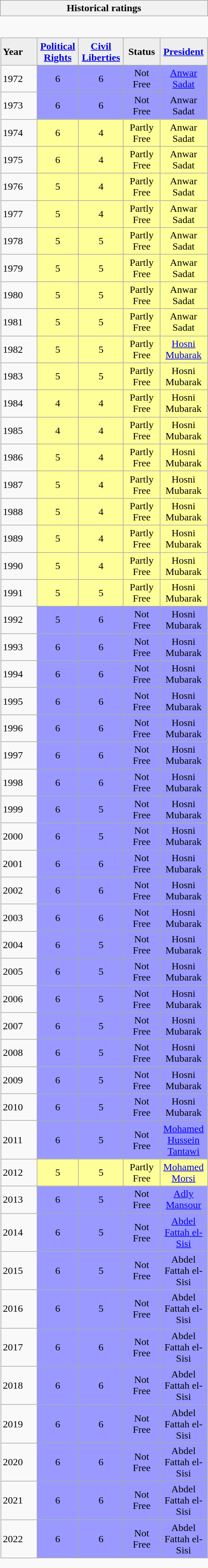<table class="wikitable collapsible collapsed" style="border:none; ">
<tr>
<th>Historical ratings</th>
</tr>
<tr>
<td style="padding:0; border:none;"><br><table class="wikitable sortable" width=100% style="border-collapse:collapse;">
<tr style="background:#eee; font-weight:bold; text-align:center;">
<td style="width:3em; text-align:left;">Year</td>
<td style="width:3em;"><a href='#'>Political Rights</a></td>
<td style="width:3em;"><a href='#'>Civil Liberties</a></td>
<td style="width:3em;">Status</td>
<td style="width:3em;"><a href='#'>President</a></td>
</tr>
<tr align=center>
<td align=left>1972</td>
<td style="background:#99f;">6</td>
<td style="background:#99f;">6</td>
<td style="background:#99f;">Not Free</td>
<td style="background:#99f;"><a href='#'>Anwar Sadat</a></td>
</tr>
<tr align=center>
<td align=left>1973</td>
<td style="background:#99f;">6</td>
<td style="background:#99f;">6</td>
<td style="background:#99f;">Not Free</td>
<td style="background:#99f;">Anwar Sadat</td>
</tr>
<tr align=center>
<td align=left>1974</td>
<td style="background:#ff9;">6</td>
<td style="background:#ff9;">4</td>
<td style="background:#ff9;">Partly Free</td>
<td style="background:#ff9;">Anwar Sadat</td>
</tr>
<tr align=center>
<td align=left>1975</td>
<td style="background:#ff9;">6</td>
<td style="background:#ff9;">4</td>
<td style="background:#ff9;">Partly Free</td>
<td style="background:#ff9;">Anwar Sadat</td>
</tr>
<tr align=center>
<td align=left>1976</td>
<td style="background:#ff9;">5</td>
<td style="background:#ff9;">4</td>
<td style="background:#ff9;">Partly Free</td>
<td style="background:#ff9;">Anwar Sadat</td>
</tr>
<tr align=center>
<td align=left>1977</td>
<td style="background:#ff9;">5</td>
<td style="background:#ff9;">4</td>
<td style="background:#ff9;">Partly Free</td>
<td style="background:#ff9;">Anwar Sadat</td>
</tr>
<tr align=center>
<td align=left>1978</td>
<td style="background:#ff9;">5</td>
<td style="background:#ff9;">5</td>
<td style="background:#ff9;">Partly Free</td>
<td style="background:#ff9;">Anwar Sadat</td>
</tr>
<tr align=center>
<td align=left>1979</td>
<td style="background:#ff9;">5</td>
<td style="background:#ff9;">5</td>
<td style="background:#ff9;">Partly Free</td>
<td style="background:#ff9;">Anwar Sadat</td>
</tr>
<tr align=center>
<td align=left>1980</td>
<td style="background:#ff9;">5</td>
<td style="background:#ff9;">5</td>
<td style="background:#ff9;">Partly Free</td>
<td style="background:#ff9;">Anwar Sadat</td>
</tr>
<tr align=center>
<td align=left>1981</td>
<td style="background:#ff9;">5</td>
<td style="background:#ff9;">5</td>
<td style="background:#ff9;">Partly Free</td>
<td style="background:#ff9;">Anwar Sadat</td>
</tr>
<tr align=center>
<td align=left>1982</td>
<td style="background:#ff9;">5</td>
<td style="background:#ff9;">5</td>
<td style="background:#ff9;">Partly Free</td>
<td style="background:#ff9;"><a href='#'>Hosni Mubarak</a></td>
</tr>
<tr align=center>
<td align=left>1983</td>
<td style="background:#ff9;">5</td>
<td style="background:#ff9;">5</td>
<td style="background:#ff9;">Partly Free</td>
<td style="background:#ff9;">Hosni Mubarak</td>
</tr>
<tr align=center>
<td align=left>1984</td>
<td style="background:#ff9;">4</td>
<td style="background:#ff9;">4</td>
<td style="background:#ff9;">Partly Free</td>
<td style="background:#ff9;">Hosni Mubarak</td>
</tr>
<tr align=center>
<td align=left>1985</td>
<td style="background:#ff9;">4</td>
<td style="background:#ff9;">4</td>
<td style="background:#ff9;">Partly Free</td>
<td style="background:#ff9;">Hosni Mubarak</td>
</tr>
<tr align=center>
<td align=left>1986</td>
<td style="background:#ff9;">5</td>
<td style="background:#ff9;">4</td>
<td style="background:#ff9;">Partly Free</td>
<td style="background:#ff9;">Hosni Mubarak</td>
</tr>
<tr align=center>
<td align=left>1987</td>
<td style="background:#ff9;">5</td>
<td style="background:#ff9;">4</td>
<td style="background:#ff9;">Partly Free</td>
<td style="background:#ff9;">Hosni Mubarak</td>
</tr>
<tr align=center>
<td align=left>1988</td>
<td style="background:#ff9;">5</td>
<td style="background:#ff9;">4</td>
<td style="background:#ff9;">Partly Free</td>
<td style="background:#ff9;">Hosni Mubarak</td>
</tr>
<tr align=center>
<td align=left>1989</td>
<td style="background:#ff9;">5</td>
<td style="background:#ff9;">4</td>
<td style="background:#ff9;">Partly Free</td>
<td style="background:#ff9;">Hosni Mubarak</td>
</tr>
<tr align=center>
<td align=left>1990</td>
<td style="background:#ff9;">5</td>
<td style="background:#ff9;">4</td>
<td style="background:#ff9;">Partly Free</td>
<td style="background:#ff9;">Hosni Mubarak</td>
</tr>
<tr align=center>
<td align=left>1991</td>
<td style="background:#ff9;">5</td>
<td style="background:#ff9;">5</td>
<td style="background:#ff9;">Partly Free</td>
<td style="background:#ff9;">Hosni Mubarak</td>
</tr>
<tr align=center>
<td align=left>1992</td>
<td style="background:#99f;">5</td>
<td style="background:#99f;">6</td>
<td style="background:#99f;">Not Free</td>
<td style="background:#99f;">Hosni Mubarak</td>
</tr>
<tr align=center>
<td align=left>1993</td>
<td style="background:#99f;">6</td>
<td style="background:#99f;">6</td>
<td style="background:#99f;">Not Free</td>
<td style="background:#99f;">Hosni Mubarak</td>
</tr>
<tr align=center>
<td align=left>1994</td>
<td style="background:#99f;">6</td>
<td style="background:#99f;">6</td>
<td style="background:#99f;">Not Free</td>
<td style="background:#99f;">Hosni Mubarak</td>
</tr>
<tr align=center>
<td align=left>1995</td>
<td style="background:#99f;">6</td>
<td style="background:#99f;">6</td>
<td style="background:#99f;">Not Free</td>
<td style="background:#99f;">Hosni Mubarak</td>
</tr>
<tr align=center>
<td align=left>1996</td>
<td style="background:#99f;">6</td>
<td style="background:#99f;">6</td>
<td style="background:#99f;">Not Free</td>
<td style="background:#99f;">Hosni Mubarak</td>
</tr>
<tr align=center>
<td align=left>1997</td>
<td style="background:#99f;">6</td>
<td style="background:#99f;">6</td>
<td style="background:#99f;">Not Free</td>
<td style="background:#99f;">Hosni Mubarak</td>
</tr>
<tr align=center>
<td align=left>1998</td>
<td style="background:#99f;">6</td>
<td style="background:#99f;">6</td>
<td style="background:#99f;">Not Free</td>
<td style="background:#99f;">Hosni Mubarak</td>
</tr>
<tr align=center>
<td align=left>1999</td>
<td style="background:#99f;">6</td>
<td style="background:#99f;">5</td>
<td style="background:#99f;">Not Free</td>
<td style="background:#99f;">Hosni Mubarak</td>
</tr>
<tr align=center>
<td align=left>2000</td>
<td style="background:#99f;">6</td>
<td style="background:#99f;">5</td>
<td style="background:#99f;">Not Free</td>
<td style="background:#99f;">Hosni Mubarak</td>
</tr>
<tr align=center>
<td align=left>2001</td>
<td style="background:#99f;">6</td>
<td style="background:#99f;">6</td>
<td style="background:#99f;">Not Free</td>
<td style="background:#99f;">Hosni Mubarak</td>
</tr>
<tr align=center>
<td align=left>2002</td>
<td style="background:#99f;">6</td>
<td style="background:#99f;">6</td>
<td style="background:#99f;">Not Free</td>
<td style="background:#99f;">Hosni Mubarak</td>
</tr>
<tr align=center>
<td align=left>2003</td>
<td style="background:#99f;">6</td>
<td style="background:#99f;">6</td>
<td style="background:#99f;">Not Free</td>
<td style="background:#99f;">Hosni Mubarak</td>
</tr>
<tr align=center>
<td align=left>2004</td>
<td style="background:#99f;">6</td>
<td style="background:#99f;">5</td>
<td style="background:#99f;">Not Free</td>
<td style="background:#99f;">Hosni Mubarak</td>
</tr>
<tr align=center>
<td align=left>2005</td>
<td style="background:#99f;">6</td>
<td style="background:#99f;">5</td>
<td style="background:#99f;">Not Free</td>
<td style="background:#99f;">Hosni Mubarak</td>
</tr>
<tr align=center>
<td align=left>2006</td>
<td style="background:#99f;">6</td>
<td style="background:#99f;">5</td>
<td style="background:#99f;">Not Free</td>
<td style="background:#99f;">Hosni Mubarak</td>
</tr>
<tr align=center>
<td align=left>2007</td>
<td style="background:#99f;">6</td>
<td style="background:#99f;">5</td>
<td style="background:#99f;">Not Free</td>
<td style="background:#99f;">Hosni Mubarak</td>
</tr>
<tr align=center>
<td align=left>2008</td>
<td style="background:#99f;">6</td>
<td style="background:#99f;">5</td>
<td style="background:#99f;">Not Free</td>
<td style="background:#99f;">Hosni Mubarak</td>
</tr>
<tr align=center>
<td align=left>2009</td>
<td style="background:#99f;">6</td>
<td style="background:#99f;">5</td>
<td style="background:#99f;">Not Free</td>
<td style="background:#99f;">Hosni Mubarak</td>
</tr>
<tr align=center>
<td align=left>2010</td>
<td style="background:#99f;">6</td>
<td style="background:#99f;">5</td>
<td style="background:#99f;">Not Free</td>
<td style="background:#99f;">Hosni Mubarak</td>
</tr>
<tr align=center>
<td align=left>2011</td>
<td style="background:#99f;">6</td>
<td style="background:#99f;">5</td>
<td style="background:#99f;">Not Free</td>
<td style="background:#99f;"><a href='#'>Mohamed Hussein Tantawi</a></td>
</tr>
<tr align=center>
<td align=left>2012</td>
<td style="background:#ff9;">5</td>
<td style="background:#ff9;">5</td>
<td style="background:#ff9;">Partly Free</td>
<td style="background:#ff9;"><a href='#'>Mohamed Morsi</a></td>
</tr>
<tr align=center>
<td align=left>2013</td>
<td style="background:#99f;">6</td>
<td style="background:#99f;">5</td>
<td style="background:#99f;">Not Free</td>
<td style="background:#99f;"><a href='#'>Adly Mansour</a></td>
</tr>
<tr align=center>
<td align=left>2014</td>
<td style="background:#99f;">6</td>
<td style="background:#99f;">5</td>
<td style="background:#99f;">Not Free</td>
<td style="background:#99f;"><a href='#'>Abdel Fattah el-Sisi</a></td>
</tr>
<tr align=center>
<td align=left>2015</td>
<td style="background:#99f;">6</td>
<td style="background:#99f;">5</td>
<td style="background:#99f;">Not Free</td>
<td style="background:#99f;">Abdel Fattah el-Sisi</td>
</tr>
<tr align=center>
<td align=left>2016</td>
<td style="background:#99f;">6</td>
<td style="background:#99f;">5</td>
<td style="background:#99f;">Not Free</td>
<td style="background:#99f;">Abdel Fattah el-Sisi</td>
</tr>
<tr align=center>
<td align=left>2017</td>
<td style="background:#99f;">6</td>
<td style="background:#99f;">6</td>
<td style="background:#99f;">Not Free</td>
<td style="background:#99f;">Abdel Fattah el-Sisi</td>
</tr>
<tr align=center>
<td align=left>2018</td>
<td style="background:#99f;">6</td>
<td style="background:#99f;">6</td>
<td style="background:#99f;">Not Free</td>
<td style="background:#99f;">Abdel Fattah el-Sisi</td>
</tr>
<tr align=center>
<td align=left>2019</td>
<td style="background:#99f;">6</td>
<td style="background:#99f;">6</td>
<td style="background:#99f;">Not Free</td>
<td style="background:#99f;">Abdel Fattah el-Sisi</td>
</tr>
<tr align=center>
<td align=left>2020</td>
<td style="background:#99f;">6</td>
<td style="background:#99f;">6</td>
<td style="background:#99f;">Not Free</td>
<td style="background:#99f;">Abdel Fattah el-Sisi</td>
</tr>
<tr align=center>
<td align=left>2021</td>
<td style="background:#99f;">6</td>
<td style="background:#99f;">6</td>
<td style="background:#99f;">Not Free</td>
<td style="background:#99f;">Abdel Fattah el-Sisi</td>
</tr>
<tr align=center>
<td align=left>2022</td>
<td style="background:#99f;">6</td>
<td style="background:#99f;">6</td>
<td style="background:#99f;">Not Free</td>
<td style="background:#99f;">Abdel Fattah el-Sisi</td>
</tr>
</table>
</td>
</tr>
</table>
